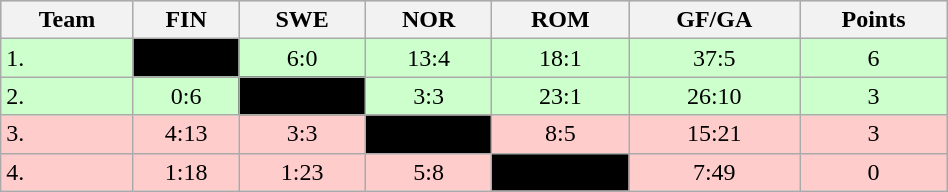<table class="wikitable" bgcolor="#EFEFFF" width="50%">
<tr bgcolor="#BCD2EE">
<th>Team</th>
<th>FIN</th>
<th>SWE</th>
<th>NOR</th>
<th>ROM</th>
<th>GF/GA</th>
<th>Points</th>
</tr>
<tr bgcolor="#ccffcc" align="center">
<td align="left">1. </td>
<td style="background:#000000;"></td>
<td>6:0</td>
<td>13:4</td>
<td>18:1</td>
<td>37:5</td>
<td>6</td>
</tr>
<tr bgcolor="#ccffcc" align="center">
<td align="left">2. </td>
<td>0:6</td>
<td style="background:#000000;"></td>
<td>3:3</td>
<td>23:1</td>
<td>26:10</td>
<td>3</td>
</tr>
<tr bgcolor="#ffcccc" align="center">
<td align="left">3. </td>
<td>4:13</td>
<td>3:3</td>
<td style="background:#000000;"></td>
<td>8:5</td>
<td>15:21</td>
<td>3</td>
</tr>
<tr bgcolor="#ffcccc" align="center">
<td align="left">4. </td>
<td>1:18</td>
<td>1:23</td>
<td>5:8</td>
<td style="background:#000000;"></td>
<td>7:49</td>
<td>0</td>
</tr>
</table>
